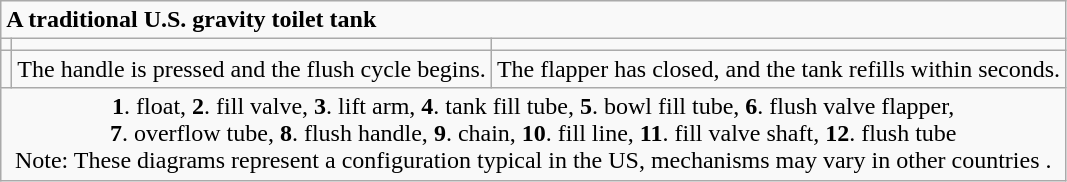<table class="wikitable">
<tr>
<td colspan="3"><strong>A traditional U.S. gravity toilet tank</strong></td>
</tr>
<tr>
<td align="center"></td>
<td align="center"></td>
<td align="center"></td>
</tr>
<tr>
<td></td>
<td>The handle is pressed and the flush cycle begins.</td>
<td>The flapper has closed, and the tank refills within seconds.</td>
</tr>
<tr>
<td colspan="3" align="center"><strong>1</strong>. float, <strong>2</strong>. fill valve, <strong>3</strong>. lift arm, <strong>4</strong>. tank fill tube, <strong>5</strong>. bowl fill tube, <strong>6</strong>. flush valve flapper,<br><strong>7</strong>. overflow tube, <strong>8</strong>. flush handle, <strong>9</strong>. chain, <strong>10</strong>. fill line, <strong>11</strong>. fill valve shaft, <strong>12</strong>. flush tube <br> Note: These diagrams represent a configuration typical in the US, mechanisms may vary in other countries .</td>
</tr>
</table>
